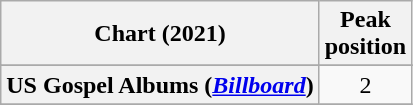<table class="wikitable sortable plainrowheaders" style="text-align:center">
<tr>
<th scope="col">Chart (2021)</th>
<th scope="col">Peak<br>position</th>
</tr>
<tr>
</tr>
<tr>
<th scope="row">US Gospel Albums (<a href='#'><em>Billboard</em></a>)</th>
<td>2</td>
</tr>
<tr>
</tr>
</table>
